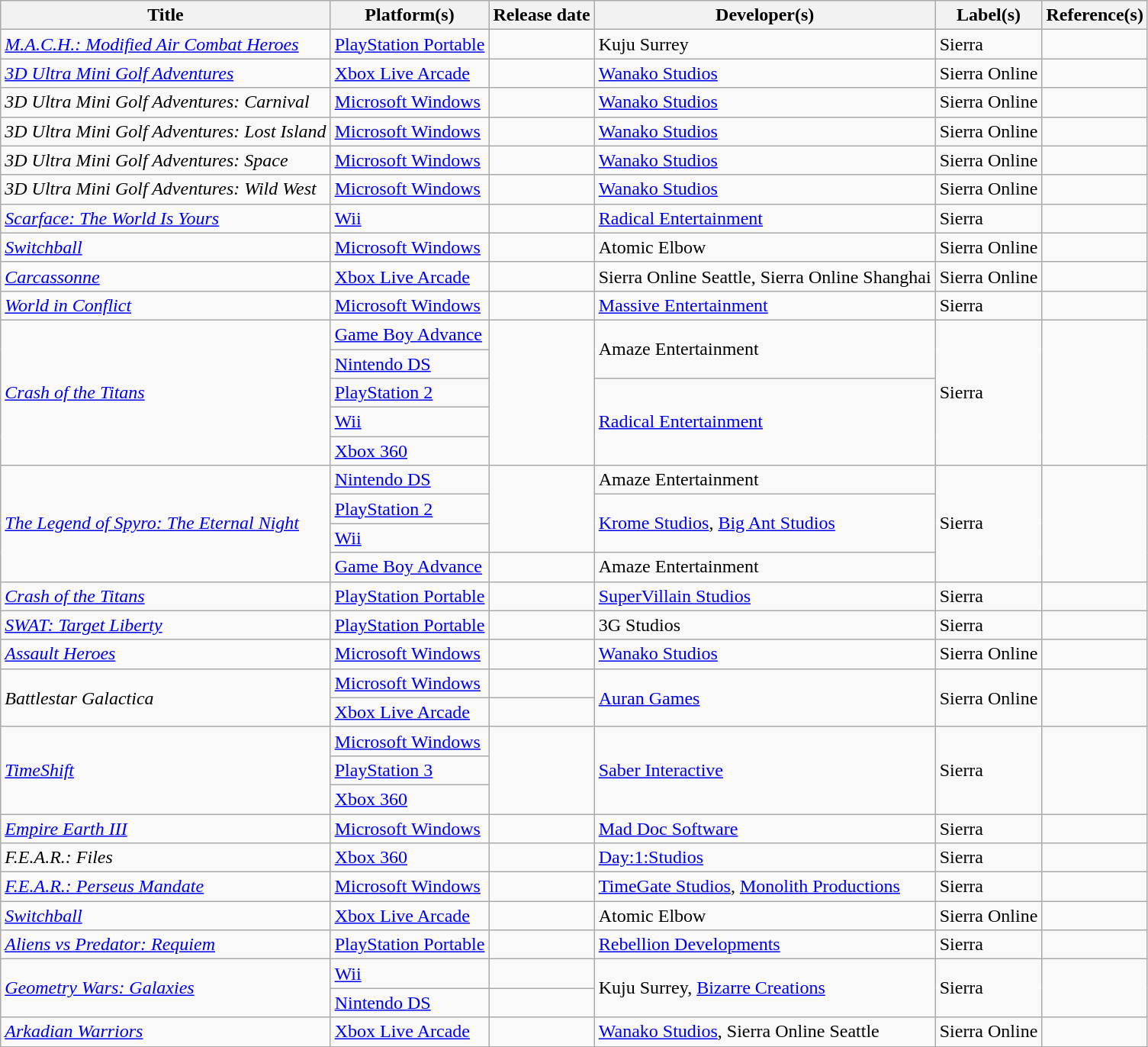<table class="wikitable sortable">
<tr>
<th>Title</th>
<th>Platform(s)</th>
<th>Release date</th>
<th>Developer(s)</th>
<th>Label(s)</th>
<th>Reference(s)</th>
</tr>
<tr>
<td><em><a href='#'>M.A.C.H.: Modified Air Combat Heroes</a></em></td>
<td><a href='#'>PlayStation Portable</a></td>
<td></td>
<td>Kuju Surrey</td>
<td>Sierra</td>
<td></td>
</tr>
<tr>
<td><a href='#'><em>3D Ultra Mini Golf Adventures</em></a></td>
<td><a href='#'>Xbox Live Arcade</a></td>
<td></td>
<td><a href='#'>Wanako Studios</a></td>
<td>Sierra Online</td>
<td></td>
</tr>
<tr>
<td><em>3D Ultra Mini Golf Adventures: Carnival</em></td>
<td><a href='#'>Microsoft Windows</a></td>
<td></td>
<td><a href='#'>Wanako Studios</a></td>
<td>Sierra Online</td>
<td></td>
</tr>
<tr>
<td><em>3D Ultra Mini Golf Adventures: Lost Island</em></td>
<td><a href='#'>Microsoft Windows</a></td>
<td></td>
<td><a href='#'>Wanako Studios</a></td>
<td>Sierra Online</td>
<td></td>
</tr>
<tr>
<td><em>3D Ultra Mini Golf Adventures: Space</em></td>
<td><a href='#'>Microsoft Windows</a></td>
<td></td>
<td><a href='#'>Wanako Studios</a></td>
<td>Sierra Online</td>
<td></td>
</tr>
<tr>
<td><em>3D Ultra Mini Golf Adventures: Wild West</em></td>
<td><a href='#'>Microsoft Windows</a></td>
<td></td>
<td><a href='#'>Wanako Studios</a></td>
<td>Sierra Online</td>
<td></td>
</tr>
<tr>
<td><em><a href='#'>Scarface: The World Is Yours</a></em></td>
<td><a href='#'>Wii</a></td>
<td></td>
<td><a href='#'>Radical Entertainment</a></td>
<td>Sierra</td>
<td></td>
</tr>
<tr>
<td><em><a href='#'>Switchball</a></em></td>
<td><a href='#'>Microsoft Windows</a></td>
<td></td>
<td>Atomic Elbow</td>
<td>Sierra Online</td>
<td></td>
</tr>
<tr>
<td><a href='#'><em>Carcassonne</em></a></td>
<td><a href='#'>Xbox Live Arcade</a></td>
<td></td>
<td>Sierra Online Seattle, Sierra Online Shanghai</td>
<td>Sierra Online</td>
<td></td>
</tr>
<tr>
<td><em><a href='#'>World in Conflict</a></em></td>
<td><a href='#'>Microsoft Windows</a></td>
<td></td>
<td><a href='#'>Massive Entertainment</a></td>
<td>Sierra</td>
<td></td>
</tr>
<tr>
<td rowspan="5"><em><a href='#'>Crash of the Titans</a></em></td>
<td><a href='#'>Game Boy Advance</a></td>
<td rowspan="5"></td>
<td rowspan="2">Amaze Entertainment</td>
<td rowspan="5">Sierra</td>
<td rowspan="5"></td>
</tr>
<tr>
<td><a href='#'>Nintendo DS</a></td>
</tr>
<tr>
<td><a href='#'>PlayStation 2</a></td>
<td rowspan="3"><a href='#'>Radical Entertainment</a></td>
</tr>
<tr>
<td><a href='#'>Wii</a></td>
</tr>
<tr>
<td><a href='#'>Xbox 360</a></td>
</tr>
<tr>
<td rowspan="4"><em><a href='#'>The Legend of Spyro: The Eternal Night</a></em></td>
<td><a href='#'>Nintendo DS</a></td>
<td rowspan="3"></td>
<td>Amaze Entertainment</td>
<td rowspan="4">Sierra</td>
<td rowspan="4"></td>
</tr>
<tr>
<td><a href='#'>PlayStation 2</a></td>
<td rowspan="2"><a href='#'>Krome Studios</a>, <a href='#'>Big Ant Studios</a></td>
</tr>
<tr>
<td><a href='#'>Wii</a></td>
</tr>
<tr>
<td><a href='#'>Game Boy Advance</a></td>
<td></td>
<td>Amaze Entertainment</td>
</tr>
<tr>
<td><em><a href='#'>Crash of the Titans</a></em></td>
<td><a href='#'>PlayStation Portable</a></td>
<td></td>
<td><a href='#'>SuperVillain Studios</a></td>
<td>Sierra</td>
<td></td>
</tr>
<tr>
<td><em><a href='#'>SWAT: Target Liberty</a></em></td>
<td><a href='#'>PlayStation Portable</a></td>
<td></td>
<td>3G Studios</td>
<td>Sierra</td>
<td></td>
</tr>
<tr>
<td><em><a href='#'>Assault Heroes</a></em></td>
<td><a href='#'>Microsoft Windows</a></td>
<td></td>
<td><a href='#'>Wanako Studios</a></td>
<td>Sierra Online</td>
<td></td>
</tr>
<tr>
<td rowspan="2"><em>Battlestar Galactica</em></td>
<td><a href='#'>Microsoft Windows</a></td>
<td></td>
<td rowspan="2"><a href='#'>Auran Games</a></td>
<td rowspan="2">Sierra Online</td>
<td rowspan="2"></td>
</tr>
<tr>
<td><a href='#'>Xbox Live Arcade</a></td>
<td></td>
</tr>
<tr>
<td rowspan="3"><em><a href='#'>TimeShift</a></em></td>
<td><a href='#'>Microsoft Windows</a></td>
<td rowspan="3"></td>
<td rowspan="3"><a href='#'>Saber Interactive</a></td>
<td rowspan="3">Sierra</td>
<td rowspan="3"></td>
</tr>
<tr>
<td><a href='#'>PlayStation 3</a></td>
</tr>
<tr>
<td><a href='#'>Xbox 360</a></td>
</tr>
<tr>
<td><em><a href='#'>Empire Earth III</a></em></td>
<td><a href='#'>Microsoft Windows</a></td>
<td></td>
<td><a href='#'>Mad Doc Software</a></td>
<td>Sierra</td>
<td></td>
</tr>
<tr>
<td><em>F.E.A.R.: Files</em></td>
<td><a href='#'>Xbox 360</a></td>
<td></td>
<td><a href='#'>Day:1:Studios</a></td>
<td>Sierra</td>
<td></td>
</tr>
<tr>
<td><em><a href='#'>F.E.A.R.: Perseus Mandate</a></em></td>
<td><a href='#'>Microsoft Windows</a></td>
<td></td>
<td><a href='#'>TimeGate Studios</a>, <a href='#'>Monolith Productions</a></td>
<td>Sierra</td>
<td></td>
</tr>
<tr>
<td><em><a href='#'>Switchball</a></em></td>
<td><a href='#'>Xbox Live Arcade</a></td>
<td></td>
<td>Atomic Elbow</td>
<td>Sierra Online</td>
<td></td>
</tr>
<tr>
<td><em><a href='#'>Aliens vs Predator: Requiem</a></em></td>
<td><a href='#'>PlayStation Portable</a></td>
<td></td>
<td><a href='#'>Rebellion Developments</a></td>
<td>Sierra</td>
<td></td>
</tr>
<tr>
<td rowspan="2"><em><a href='#'>Geometry Wars: Galaxies</a></em></td>
<td><a href='#'>Wii</a></td>
<td></td>
<td rowspan="2">Kuju Surrey, <a href='#'>Bizarre Creations</a></td>
<td rowspan="2">Sierra</td>
<td rowspan="2"></td>
</tr>
<tr>
<td><a href='#'>Nintendo DS</a></td>
<td></td>
</tr>
<tr>
<td><em><a href='#'>Arkadian Warriors</a></em></td>
<td><a href='#'>Xbox Live Arcade</a></td>
<td></td>
<td><a href='#'>Wanako Studios</a>, Sierra Online Seattle</td>
<td>Sierra Online</td>
<td></td>
</tr>
</table>
